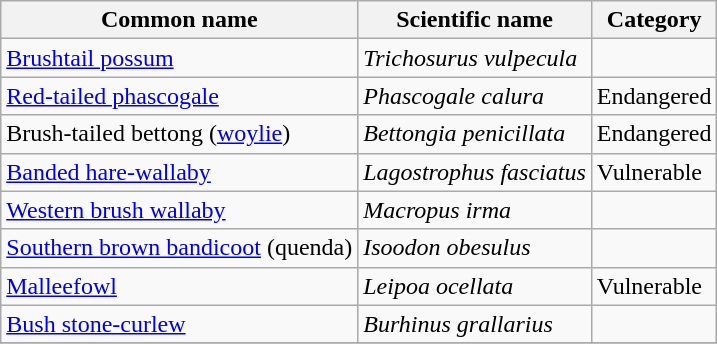<table class="wikitable">
<tr>
<th>Common name</th>
<th>Scientific name</th>
<th>Category</th>
</tr>
<tr>
<td><a href='#'>Brushtail possum</a></td>
<td><em>Trichosurus vulpecula</em></td>
<td></td>
</tr>
<tr>
<td><a href='#'>Red-tailed phascogale</a></td>
<td><em>Phascogale calura</em></td>
<td>Endangered</td>
</tr>
<tr>
<td>Brush-tailed bettong (<a href='#'>woylie</a>)</td>
<td><em>Bettongia penicillata</em></td>
<td>Endangered</td>
</tr>
<tr>
<td><a href='#'>Banded hare-wallaby</a></td>
<td><em>Lagostrophus fasciatus</em></td>
<td>Vulnerable</td>
</tr>
<tr>
<td><a href='#'>Western brush wallaby</a></td>
<td><em>Macropus irma</em></td>
<td></td>
</tr>
<tr>
<td><a href='#'>Southern brown bandicoot</a> (quenda)</td>
<td><em>Isoodon obesulus</em></td>
<td></td>
</tr>
<tr>
<td><a href='#'>Malleefowl</a></td>
<td><em>Leipoa ocellata</em></td>
<td>Vulnerable</td>
</tr>
<tr>
<td><a href='#'>Bush stone-curlew</a></td>
<td><em>Burhinus grallarius</em></td>
<td></td>
</tr>
<tr>
</tr>
</table>
